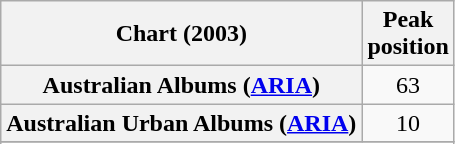<table class="wikitable sortable plainrowheaders">
<tr>
<th>Chart (2003)</th>
<th>Peak<br>position</th>
</tr>
<tr>
<th scope="row">Australian Albums (<a href='#'>ARIA</a>)</th>
<td align="center">63</td>
</tr>
<tr>
<th scope="row">Australian Urban Albums (<a href='#'>ARIA</a>)</th>
<td align="center">10</td>
</tr>
<tr>
</tr>
<tr>
</tr>
<tr>
</tr>
<tr>
</tr>
<tr>
</tr>
<tr>
</tr>
<tr>
</tr>
<tr>
</tr>
<tr>
</tr>
<tr>
</tr>
<tr>
</tr>
</table>
